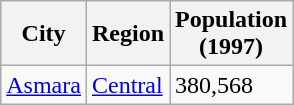<table class="wikitable sortable sticky-header col3right">
<tr>
<th>City</th>
<th>Region</th>
<th>Population<br>(1997)</th>
</tr>
<tr>
<td><a href='#'>Asmara</a></td>
<td><a href='#'>Central</a></td>
<td>380,568</td>
</tr>
</table>
